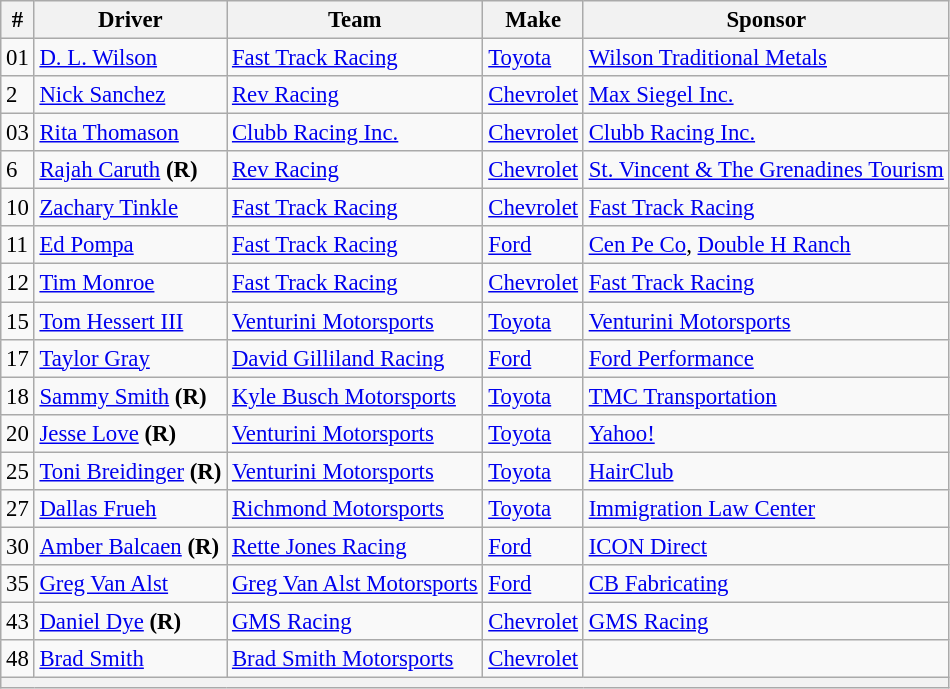<table class="wikitable" style="font-size:95%">
<tr>
<th>#</th>
<th>Driver</th>
<th>Team</th>
<th>Make</th>
<th>Sponsor</th>
</tr>
<tr>
<td>01</td>
<td><a href='#'>D. L. Wilson</a></td>
<td><a href='#'>Fast Track Racing</a></td>
<td><a href='#'>Toyota</a></td>
<td><a href='#'>Wilson Traditional Metals</a></td>
</tr>
<tr>
<td>2</td>
<td><a href='#'>Nick Sanchez</a></td>
<td><a href='#'>Rev Racing</a></td>
<td><a href='#'>Chevrolet</a></td>
<td><a href='#'>Max Siegel Inc.</a></td>
</tr>
<tr>
<td>03</td>
<td><a href='#'>Rita Thomason</a></td>
<td><a href='#'>Clubb Racing Inc.</a></td>
<td><a href='#'>Chevrolet</a></td>
<td><a href='#'>Clubb Racing Inc.</a></td>
</tr>
<tr>
<td>6</td>
<td><a href='#'>Rajah Caruth</a> <strong>(R)</strong></td>
<td><a href='#'>Rev Racing</a></td>
<td><a href='#'>Chevrolet</a></td>
<td><a href='#'>St. Vincent & The Grenadines Tourism</a></td>
</tr>
<tr>
<td>10</td>
<td><a href='#'>Zachary Tinkle</a></td>
<td><a href='#'>Fast Track Racing</a></td>
<td><a href='#'>Chevrolet</a></td>
<td><a href='#'>Fast Track Racing</a></td>
</tr>
<tr>
<td>11</td>
<td><a href='#'>Ed Pompa</a></td>
<td><a href='#'>Fast Track Racing</a></td>
<td><a href='#'>Ford</a></td>
<td><a href='#'>Cen Pe Co</a>, <a href='#'>Double H Ranch</a></td>
</tr>
<tr>
<td>12</td>
<td><a href='#'>Tim Monroe</a></td>
<td><a href='#'>Fast Track Racing</a></td>
<td><a href='#'>Chevrolet</a></td>
<td><a href='#'>Fast Track Racing</a></td>
</tr>
<tr>
<td>15</td>
<td><a href='#'>Tom Hessert III</a></td>
<td><a href='#'>Venturini Motorsports</a></td>
<td><a href='#'>Toyota</a></td>
<td><a href='#'>Venturini Motorsports</a></td>
</tr>
<tr>
<td>17</td>
<td><a href='#'>Taylor Gray</a></td>
<td><a href='#'>David Gilliland Racing</a></td>
<td><a href='#'>Ford</a></td>
<td><a href='#'>Ford Performance</a></td>
</tr>
<tr>
<td>18</td>
<td><a href='#'>Sammy Smith</a> <strong>(R)</strong></td>
<td><a href='#'>Kyle Busch Motorsports</a></td>
<td><a href='#'>Toyota</a></td>
<td><a href='#'>TMC Transportation</a></td>
</tr>
<tr>
<td>20</td>
<td><a href='#'>Jesse Love</a> <strong>(R)</strong></td>
<td><a href='#'>Venturini Motorsports</a></td>
<td><a href='#'>Toyota</a></td>
<td><a href='#'>Yahoo!</a></td>
</tr>
<tr>
<td>25</td>
<td><a href='#'>Toni Breidinger</a> <strong>(R)</strong></td>
<td><a href='#'>Venturini Motorsports</a></td>
<td><a href='#'>Toyota</a></td>
<td><a href='#'>HairClub</a></td>
</tr>
<tr>
<td>27</td>
<td><a href='#'>Dallas Frueh</a></td>
<td><a href='#'>Richmond Motorsports</a></td>
<td><a href='#'>Toyota</a></td>
<td><a href='#'>Immigration Law Center</a></td>
</tr>
<tr>
<td>30</td>
<td><a href='#'>Amber Balcaen</a> <strong>(R)</strong></td>
<td><a href='#'>Rette Jones Racing</a></td>
<td><a href='#'>Ford</a></td>
<td><a href='#'>ICON Direct</a></td>
</tr>
<tr>
<td>35</td>
<td><a href='#'>Greg Van Alst</a></td>
<td><a href='#'>Greg Van Alst Motorsports</a></td>
<td><a href='#'>Ford</a></td>
<td><a href='#'>CB Fabricating</a></td>
</tr>
<tr>
<td>43</td>
<td><a href='#'>Daniel Dye</a> <strong>(R)</strong></td>
<td><a href='#'>GMS Racing</a></td>
<td><a href='#'>Chevrolet</a></td>
<td><a href='#'>GMS Racing</a></td>
</tr>
<tr>
<td>48</td>
<td><a href='#'>Brad Smith</a></td>
<td><a href='#'>Brad Smith Motorsports</a></td>
<td><a href='#'>Chevrolet</a></td>
<td></td>
</tr>
<tr>
<th colspan="5"></th>
</tr>
</table>
